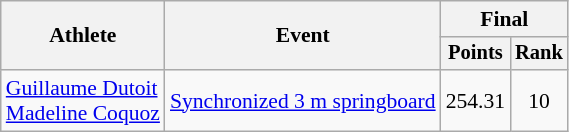<table class="wikitable" style="text-align:center; font-size:90%">
<tr>
<th rowspan="2">Athlete</th>
<th rowspan="2">Event</th>
<th colspan="2">Final</th>
</tr>
<tr style="font-size:95%">
<th>Points</th>
<th>Rank</th>
</tr>
<tr>
<td align=left><a href='#'>Guillaume Dutoit</a><br><a href='#'>Madeline Coquoz</a></td>
<td align=left><a href='#'>Synchronized 3 m springboard</a></td>
<td>254.31</td>
<td>10</td>
</tr>
</table>
